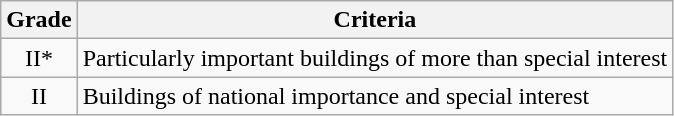<table class="wikitable">
<tr>
<th>Grade</th>
<th>Criteria</th>
</tr>
<tr>
<td align="center" >II*</td>
<td>Particularly important buildings of more than special interest</td>
</tr>
<tr>
<td align="center" >II</td>
<td>Buildings of national importance and special interest</td>
</tr>
</table>
